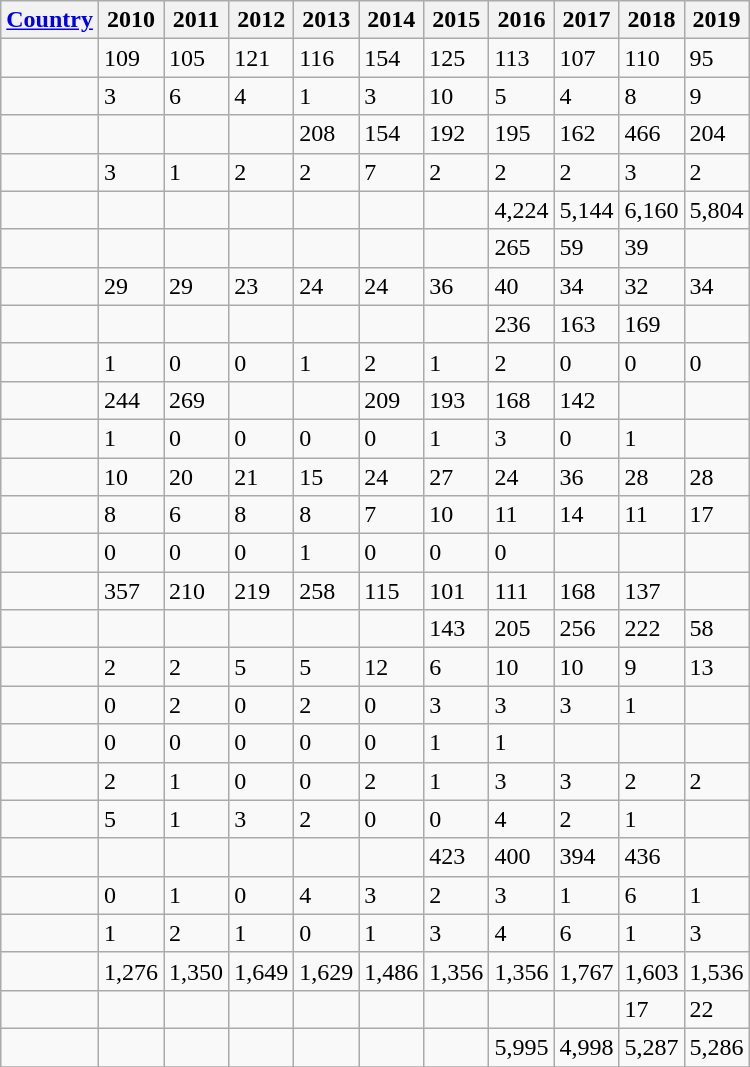<table class="wikitable sortable sort-under sticky-table-row1 sticky-table-col1 mw-datatable" border="1">
<tr>
<th><a href='#'>Country</a></th>
<th>2010</th>
<th>2011</th>
<th>2012</th>
<th>2013</th>
<th>2014</th>
<th>2015</th>
<th>2016</th>
<th>2017</th>
<th>2018</th>
<th>2019</th>
</tr>
<tr>
<td></td>
<td>109</td>
<td>105</td>
<td>121</td>
<td>116</td>
<td>154</td>
<td>125</td>
<td>113</td>
<td>107</td>
<td>110</td>
<td>95</td>
</tr>
<tr>
<td></td>
<td>3</td>
<td>6</td>
<td>4</td>
<td>1</td>
<td>3</td>
<td>10</td>
<td>5</td>
<td>4</td>
<td>8</td>
<td>9</td>
</tr>
<tr>
<td></td>
<td></td>
<td></td>
<td></td>
<td>208</td>
<td>154</td>
<td>192</td>
<td>195</td>
<td>162</td>
<td>466</td>
<td>204</td>
</tr>
<tr>
<td></td>
<td>3</td>
<td>1</td>
<td>2</td>
<td>2</td>
<td>7</td>
<td>2</td>
<td>2</td>
<td>2</td>
<td>3</td>
<td>2</td>
</tr>
<tr>
<td></td>
<td></td>
<td></td>
<td></td>
<td></td>
<td></td>
<td></td>
<td>4,224</td>
<td>5,144</td>
<td>6,160</td>
<td>5,804</td>
</tr>
<tr>
<td></td>
<td></td>
<td></td>
<td></td>
<td></td>
<td></td>
<td></td>
<td>265</td>
<td>59</td>
<td>39</td>
<td></td>
</tr>
<tr>
<td></td>
<td>29</td>
<td>29</td>
<td>23</td>
<td>24</td>
<td>24</td>
<td>36</td>
<td>40</td>
<td>34</td>
<td>32</td>
<td>34</td>
</tr>
<tr>
<td></td>
<td></td>
<td></td>
<td></td>
<td></td>
<td></td>
<td></td>
<td>236</td>
<td>163</td>
<td>169</td>
<td></td>
</tr>
<tr>
<td></td>
<td>1</td>
<td>0</td>
<td>0</td>
<td>1</td>
<td>2</td>
<td>1</td>
<td>2</td>
<td>0</td>
<td>0</td>
<td>0</td>
</tr>
<tr>
<td></td>
<td>244</td>
<td>269</td>
<td></td>
<td></td>
<td>209</td>
<td>193</td>
<td>168</td>
<td>142</td>
<td></td>
<td></td>
</tr>
<tr>
<td></td>
<td>1</td>
<td>0</td>
<td>0</td>
<td>0</td>
<td>0</td>
<td>1</td>
<td>3</td>
<td>0</td>
<td>1</td>
<td></td>
</tr>
<tr>
<td></td>
<td>10</td>
<td>20</td>
<td>21</td>
<td>15</td>
<td>24</td>
<td>27</td>
<td>24</td>
<td>36</td>
<td>28</td>
<td>28</td>
</tr>
<tr>
<td></td>
<td>8</td>
<td>6</td>
<td>8</td>
<td>8</td>
<td>7</td>
<td>10</td>
<td>11</td>
<td>14</td>
<td>11</td>
<td>17</td>
</tr>
<tr>
<td></td>
<td>0</td>
<td>0</td>
<td>0</td>
<td>1</td>
<td>0</td>
<td>0</td>
<td>0</td>
<td></td>
<td></td>
<td></td>
</tr>
<tr>
<td></td>
<td>357</td>
<td>210</td>
<td>219</td>
<td>258</td>
<td>115</td>
<td>101</td>
<td>111</td>
<td>168</td>
<td>137</td>
<td></td>
</tr>
<tr>
<td></td>
<td></td>
<td></td>
<td></td>
<td></td>
<td></td>
<td>143</td>
<td>205</td>
<td>256</td>
<td>222</td>
<td>58</td>
</tr>
<tr>
<td></td>
<td>2</td>
<td>2</td>
<td>5</td>
<td>5</td>
<td>12</td>
<td>6</td>
<td>10</td>
<td>10</td>
<td>9</td>
<td>13</td>
</tr>
<tr>
<td></td>
<td>0</td>
<td>2</td>
<td>0</td>
<td>2</td>
<td>0</td>
<td>3</td>
<td>3</td>
<td>3</td>
<td>1</td>
<td></td>
</tr>
<tr>
<td></td>
<td>0</td>
<td>0</td>
<td>0</td>
<td>0</td>
<td>0</td>
<td>1</td>
<td>1</td>
<td></td>
<td></td>
<td></td>
</tr>
<tr>
<td></td>
<td>2</td>
<td>1</td>
<td>0</td>
<td>0</td>
<td>2</td>
<td>1</td>
<td>3</td>
<td>3</td>
<td>2</td>
<td>2</td>
</tr>
<tr>
<td></td>
<td>5</td>
<td>1</td>
<td>3</td>
<td>2</td>
<td>0</td>
<td>0</td>
<td>4</td>
<td>2</td>
<td>1</td>
<td></td>
</tr>
<tr>
<td></td>
<td></td>
<td></td>
<td></td>
<td></td>
<td></td>
<td>423</td>
<td>400</td>
<td>394</td>
<td>436</td>
<td></td>
</tr>
<tr>
<td></td>
<td>0</td>
<td>1</td>
<td>0</td>
<td>4</td>
<td>3</td>
<td>2</td>
<td>3</td>
<td>1</td>
<td>6</td>
<td>1</td>
</tr>
<tr>
<td></td>
<td>1</td>
<td>2</td>
<td>1</td>
<td>0</td>
<td>1</td>
<td>3</td>
<td>4</td>
<td>6</td>
<td>1</td>
<td>3</td>
</tr>
<tr>
<td></td>
<td>1,276</td>
<td>1,350</td>
<td>1,649</td>
<td>1,629</td>
<td>1,486</td>
<td>1,356</td>
<td>1,356</td>
<td>1,767</td>
<td>1,603</td>
<td>1,536</td>
</tr>
<tr>
<td></td>
<td></td>
<td></td>
<td></td>
<td></td>
<td></td>
<td></td>
<td></td>
<td></td>
<td>17</td>
<td>22</td>
</tr>
<tr>
<td></td>
<td></td>
<td></td>
<td></td>
<td></td>
<td></td>
<td></td>
<td>5,995</td>
<td>4,998</td>
<td>5,287</td>
<td>5,286</td>
</tr>
<tr>
</tr>
</table>
